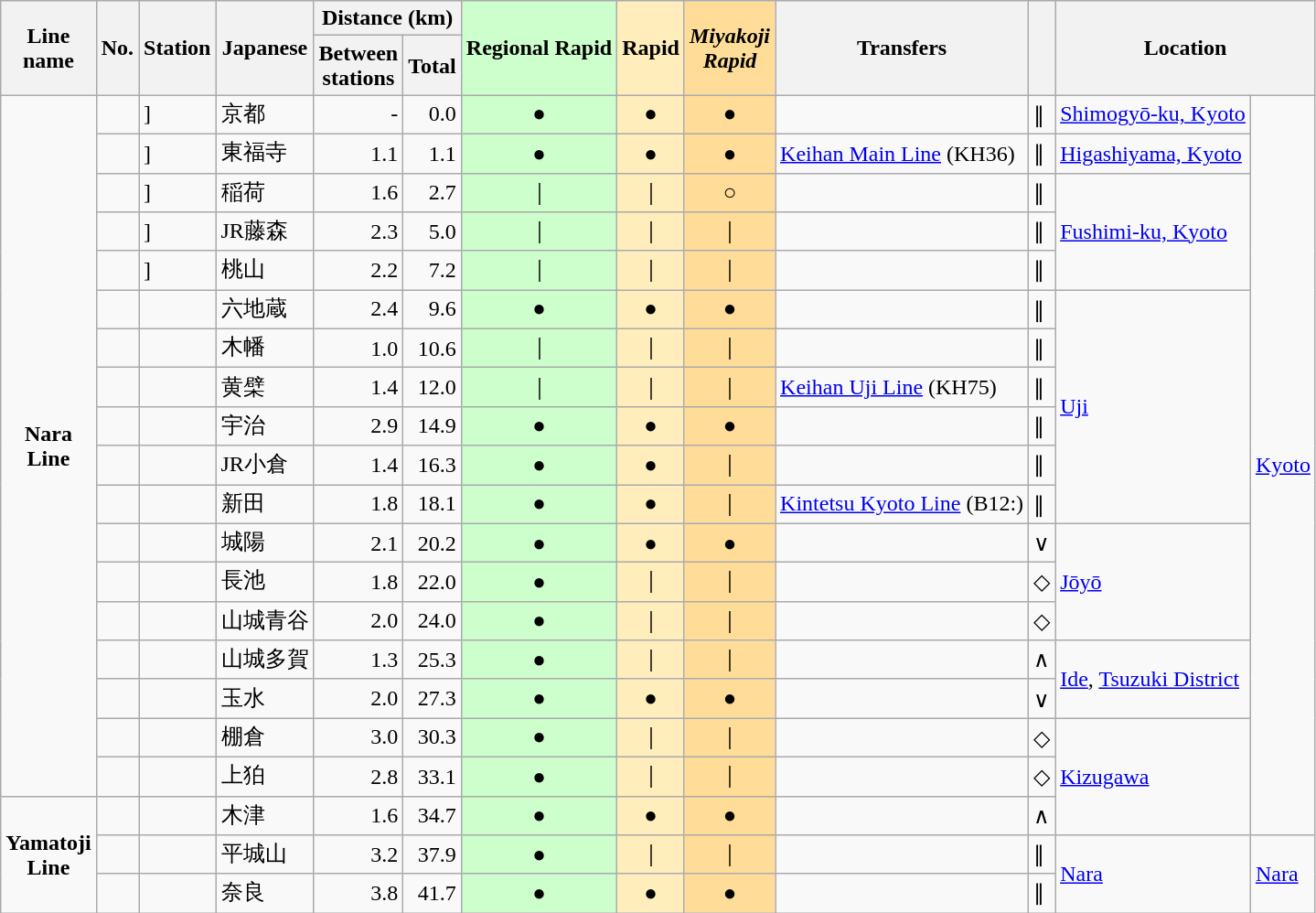<table class="wikitable" rules="all">
<tr>
<th rowspan="2">Line name</th>
<th rowspan="2">No.</th>
<th rowspan="2">Station</th>
<th rowspan="2">Japanese</th>
<th colspan="2">Distance (km)</th>
<th style="background:#cfc;" rowspan="2">Regional Rapid<br></th>
<th style="background:#feb;" rowspan="2">Rapid<br></th>
<th style="background:#fd9;" rowspan="2"><em>Miyakoji<br>Rapid</em><br></th>
<th rowspan="2">Transfers</th>
<th rowspan="2"> </th>
<th colspan="2" rowspan="2">Location</th>
</tr>
<tr>
<th>Between<br>stations</th>
<th>Total</th>
</tr>
<tr>
<td rowspan="19" style="width:1em; text-align: center;"><strong>Nara Line</strong></td>
<td></td>
<td> ]</td>
<td>京都</td>
<td style="text-align:right;">-</td>
<td style="text-align:right;">0.0</td>
<td style="background:#cfc; text-align:center;">●</td>
<td style="background:#feb; text-align:center;">●</td>
<td style="background:#fd9; text-align:center;">●</td>
<td></td>
<td>∥</td>
<td><a href='#'>Shimogyō-ku, Kyoto</a></td>
<td rowspan="20"><a href='#'>Kyoto</a></td>
</tr>
<tr>
<td></td>
<td> ]</td>
<td>東福寺</td>
<td style="text-align:right;">1.1</td>
<td style="text-align:right;">1.1</td>
<td style="background:#cfc; text-align:center;">●</td>
<td style="background:#feb; text-align:center;">●</td>
<td style="background:#fd9; text-align:center;">●</td>
<td> <a href='#'>Keihan Main Line</a> (KH36)</td>
<td>∥</td>
<td><a href='#'>Higashiyama, Kyoto</a></td>
</tr>
<tr>
<td></td>
<td> ]</td>
<td>稲荷</td>
<td style="text-align:right;">1.6</td>
<td style="text-align:right;">2.7</td>
<td style="background:#cfc; text-align:center;">｜</td>
<td style="background:#feb; text-align:center;">｜</td>
<td style="background:#fd9; text-align:center;">○</td>
<td> </td>
<td>∥</td>
<td rowspan="3"><a href='#'>Fushimi-ku, Kyoto</a></td>
</tr>
<tr>
<td></td>
<td> ]</td>
<td>JR藤森</td>
<td style="text-align:right;">2.3</td>
<td style="text-align:right;">5.0</td>
<td style="background:#cfc; text-align:center;">｜</td>
<td style="background:#feb; text-align:center;">｜</td>
<td style="background:#fd9; text-align:center;">｜</td>
<td> </td>
<td>∥</td>
</tr>
<tr>
<td></td>
<td> ]</td>
<td>桃山</td>
<td style="text-align:right;">2.2</td>
<td style="text-align:right;">7.2</td>
<td style="background:#cfc; text-align:center;">｜</td>
<td style="background:#feb; text-align:center;">｜</td>
<td style="background:#fd9; text-align:center;">｜</td>
<td> </td>
<td>∥</td>
</tr>
<tr>
<td></td>
<td></td>
<td>六地蔵</td>
<td style="text-align:right;">2.4</td>
<td style="text-align:right;">9.6</td>
<td style="background:#cfc; text-align:center;">●</td>
<td style="background:#feb; text-align:center;">●</td>
<td style="background:#fd9; text-align:center;">●</td>
<td></td>
<td>∥</td>
<td rowspan="6"><a href='#'>Uji</a></td>
</tr>
<tr>
<td></td>
<td></td>
<td>木幡</td>
<td style="text-align:right;">1.0</td>
<td style="text-align:right;">10.6</td>
<td style="background:#cfc; text-align:center;">｜</td>
<td style="background:#feb; text-align:center;">｜</td>
<td style="background:#fd9; text-align:center;">｜</td>
<td> </td>
<td>∥</td>
</tr>
<tr>
<td></td>
<td></td>
<td>黄檗</td>
<td style="text-align:right;">1.4</td>
<td style="text-align:right;">12.0</td>
<td style="background:#cfc; text-align:center;">｜</td>
<td style="background:#feb; text-align:center;">｜</td>
<td style="background:#fd9; text-align:center;">｜</td>
<td> <a href='#'>Keihan Uji Line</a> (KH75)</td>
<td>∥</td>
</tr>
<tr>
<td></td>
<td></td>
<td>宇治</td>
<td style="text-align:right;">2.9</td>
<td style="text-align:right;">14.9</td>
<td style="background:#cfc; text-align:center;">●</td>
<td style="background:#feb; text-align:center;">●</td>
<td style="background:#fd9; text-align:center;">●</td>
<td> </td>
<td>∥</td>
</tr>
<tr>
<td></td>
<td></td>
<td>JR小倉</td>
<td style="text-align:right;">1.4</td>
<td style="text-align:right;">16.3</td>
<td style="background:#cfc; text-align:center;">●</td>
<td style="background:#feb; text-align:center;">●</td>
<td style="background:#fd9; text-align:center;">｜</td>
<td> </td>
<td>∥</td>
</tr>
<tr>
<td></td>
<td></td>
<td>新田</td>
<td style="text-align:right;">1.8</td>
<td style="text-align:right;">18.1</td>
<td style="background:#cfc; text-align:center;">●</td>
<td style="background:#feb; text-align:center;">●</td>
<td style="background:#fd9; text-align:center;">｜</td>
<td> <a href='#'>Kintetsu Kyoto Line</a> (B12:)</td>
<td>∥</td>
</tr>
<tr>
<td></td>
<td></td>
<td>城陽</td>
<td style="text-align:right;">2.1</td>
<td style="text-align:right;">20.2</td>
<td style="background:#cfc; text-align:center;">●</td>
<td style="background:#feb; text-align:center;">●</td>
<td style="background:#fd9; text-align:center;">●</td>
<td> </td>
<td>∨</td>
<td rowspan="3"><a href='#'>Jōyō</a></td>
</tr>
<tr>
<td></td>
<td></td>
<td>長池</td>
<td style="text-align:right;">1.8</td>
<td style="text-align:right;">22.0</td>
<td style="background:#cfc; text-align:center;">●</td>
<td style="background:#feb; text-align:center;">｜</td>
<td style="background:#fd9; text-align:center;">｜</td>
<td> </td>
<td>◇</td>
</tr>
<tr>
<td></td>
<td></td>
<td>山城青谷</td>
<td style="text-align:right;">2.0</td>
<td style="text-align:right;">24.0</td>
<td style="background:#cfc; text-align:center;">●</td>
<td style="background:#feb; text-align:center;">｜</td>
<td style="background:#fd9; text-align:center;">｜</td>
<td> </td>
<td>◇</td>
</tr>
<tr>
<td></td>
<td></td>
<td>山城多賀</td>
<td style="text-align:right;">1.3</td>
<td style="text-align:right;">25.3</td>
<td style="background:#cfc; text-align:center;">●</td>
<td style="background:#feb; text-align:center;">｜</td>
<td style="background:#fd9; text-align:center;">｜</td>
<td> </td>
<td>∧</td>
<td rowspan="2"><a href='#'>Ide</a>, <a href='#'>Tsuzuki District</a></td>
</tr>
<tr>
<td></td>
<td></td>
<td>玉水</td>
<td style="text-align:right;">2.0</td>
<td style="text-align:right;">27.3</td>
<td style="background:#cfc; text-align:center;">●</td>
<td style="background:#feb; text-align:center;">●</td>
<td style="background:#fd9; text-align:center;">●</td>
<td> </td>
<td>∨</td>
</tr>
<tr>
<td></td>
<td></td>
<td>棚倉</td>
<td style="text-align:right;">3.0</td>
<td style="text-align:right;">30.3</td>
<td style="background:#cfc; text-align:center;">●</td>
<td style="background:#feb; text-align:center;">｜</td>
<td style="background:#fd9; text-align:center;">｜</td>
<td> </td>
<td>◇</td>
<td rowspan="4"><a href='#'>Kizugawa</a></td>
</tr>
<tr>
<td></td>
<td></td>
<td>上狛</td>
<td style="text-align:right;">2.8</td>
<td style="text-align:right;">33.1</td>
<td style="background:#cfc; text-align:center;">●</td>
<td style="background:#feb; text-align:center;">｜</td>
<td style="background:#fd9; text-align:center;">｜</td>
<td> </td>
<td>◇</td>
</tr>
<tr>
<td rowspan="2"></td>
<td rowspan="2"></td>
<td rowspan="2">木津</td>
<td rowspan="2" style="text-align:right;">1.6</td>
<td rowspan="2" style="text-align:right;">34.7</td>
<td rowspan="2" style="background:#cfc; text-align:center;">●</td>
<td rowspan="2" style="background:#feb; text-align:center;">●</td>
<td rowspan="2" style="background:#fd9; text-align:center;">●</td>
<td rowspan="2"></td>
<td rowspan="2">∧</td>
</tr>
<tr>
<td rowspan="3" style=" text-align: center;"><strong>Yamatoji Line</strong></td>
</tr>
<tr>
<td></td>
<td></td>
<td>平城山</td>
<td style="text-align:right;">3.2</td>
<td style="text-align:right;">37.9</td>
<td style="background:#cfc; text-align:center;">●</td>
<td style="background:#feb; text-align:center;">｜</td>
<td style="background:#fd9; text-align:center;">｜</td>
<td></td>
<td>∥</td>
<td rowspan="2"><a href='#'>Nara</a></td>
<td rowspan="2"><a href='#'>Nara</a></td>
</tr>
<tr>
<td></td>
<td></td>
<td>奈良</td>
<td style="text-align:right;">3.8</td>
<td style="text-align:right;">41.7</td>
<td style="background:#cfc; text-align:center;">●</td>
<td style="background:#feb; text-align:center;">●</td>
<td style="background:#fd9; text-align:center;">●</td>
<td></td>
<td>∥</td>
</tr>
</table>
